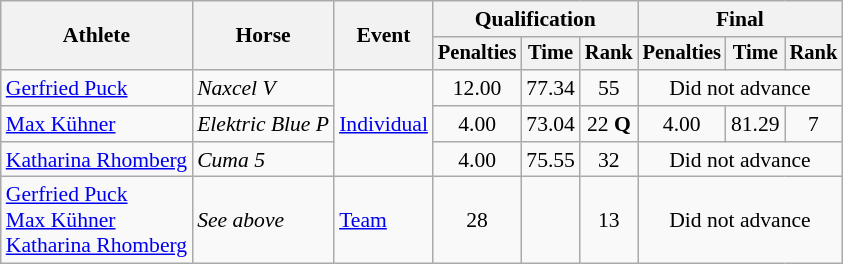<table class="wikitable" style="font-size:90%">
<tr>
<th rowspan="2">Athlete</th>
<th rowspan="2">Horse</th>
<th rowspan="2">Event</th>
<th colspan="3">Qualification</th>
<th colspan="3">Final</th>
</tr>
<tr style="font-size:95%">
<th>Penalties</th>
<th>Time</th>
<th>Rank</th>
<th>Penalties</th>
<th>Time</th>
<th>Rank</th>
</tr>
<tr align=center>
<td align=left><a href='#'>Gerfried Puck</a></td>
<td align=left><em>Naxcel V</em></td>
<td align=left rowspan=3><a href='#'>Individual</a></td>
<td>12.00</td>
<td>77.34</td>
<td>55</td>
<td colspan=3>Did not advance</td>
</tr>
<tr align=center>
<td align=left><a href='#'>Max Kühner</a></td>
<td align=left><em>Elektric Blue P</em></td>
<td>4.00</td>
<td>73.04</td>
<td>22 <strong>Q</strong></td>
<td>4.00</td>
<td>81.29</td>
<td>7</td>
</tr>
<tr align=center>
<td align=left><a href='#'>Katharina Rhomberg</a></td>
<td align=left><em>Cuma 5</em></td>
<td>4.00</td>
<td>75.55</td>
<td>32</td>
<td colspan=3>Did not advance</td>
</tr>
<tr align=center>
<td align=left><a href='#'>Gerfried Puck</a><br><a href='#'>Max Kühner</a><br><a href='#'>Katharina Rhomberg</a></td>
<td align=left><em>See above</em></td>
<td align=left><a href='#'>Team</a></td>
<td>28</td>
<td></td>
<td>13</td>
<td colspan=3>Did not advance</td>
</tr>
</table>
